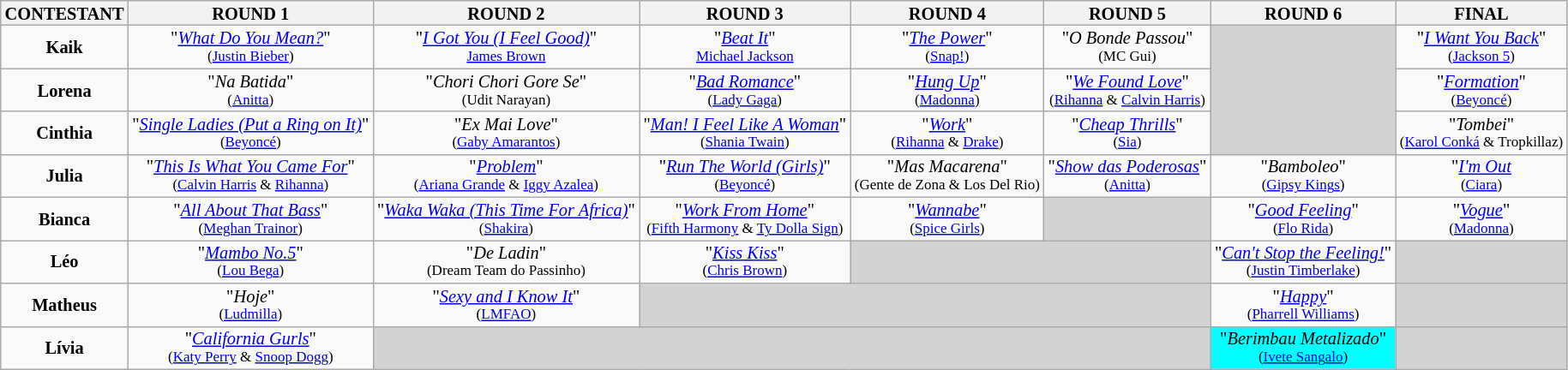<table class="wikitable" style="text-align:center; font-size:85%; line-height:13px;">
<tr>
<th>CONTESTANT</th>
<th>ROUND 1</th>
<th>ROUND 2</th>
<th>ROUND 3</th>
<th>ROUND 4</th>
<th>ROUND 5</th>
<th>ROUND 6</th>
<th>FINAL</th>
</tr>
<tr>
<td><strong>Kaik</strong></td>
<td>"<em><a href='#'>What Do You Mean?</a></em>" <br> <small>(<a href='#'>Justin Bieber</a>)</small></td>
<td>"<em><a href='#'>I Got You (I Feel Good)</a></em>" <br> <small><a href='#'>James Brown</a></small></td>
<td>"<em><a href='#'>Beat It</a></em>" <br> <small><a href='#'>Michael Jackson</a></small></td>
<td>"<em><a href='#'>The Power</a></em>" <br> <small>(<a href='#'>Snap!</a>)</small></td>
<td>"<em>O Bonde Passou</em>" <br> <small>(MC Gui)</small></td>
<td rowspan=3 bgcolor="lightgray"></td>
<td>"<em><a href='#'>I Want You Back</a></em>" <br> <small>(<a href='#'>Jackson 5</a>)</small></td>
</tr>
<tr>
<td><strong>Lorena</strong></td>
<td>"<em>Na Batida</em>" <br> <small>(<a href='#'>Anitta</a>)</small></td>
<td>"<em>Chori Chori Gore Se</em>" <br> <small>(Udit Narayan)</small></td>
<td>"<em><a href='#'>Bad Romance</a></em>" <br> <small>(<a href='#'>Lady Gaga</a>)</small></td>
<td>"<em><a href='#'>Hung Up</a></em>" <br> <small>(<a href='#'>Madonna</a>)</small></td>
<td>"<em><a href='#'>We Found Love</a></em>" <br> <small>(<a href='#'>Rihanna</a> & <a href='#'>Calvin Harris</a>)</small></td>
<td>"<em><a href='#'>Formation</a></em>" <br> <small>(<a href='#'>Beyoncé</a>)</small></td>
</tr>
<tr>
<td><strong>Cinthia</strong></td>
<td>"<em><a href='#'>Single Ladies (Put a Ring on It)</a></em>" <br> <small>(<a href='#'>Beyoncé</a>)</small></td>
<td>"<em>Ex Mai Love</em>" <br> <small>(<a href='#'>Gaby Amarantos</a>)</small></td>
<td>"<em><a href='#'>Man! I Feel Like A Woman</a></em>" <br> <small>(<a href='#'>Shania Twain</a>)</small></td>
<td>"<em><a href='#'>Work</a></em>" <br> <small>(<a href='#'>Rihanna</a> & <a href='#'>Drake</a>)</small></td>
<td>"<em><a href='#'>Cheap Thrills</a></em>" <br> <small>(<a href='#'>Sia</a>)</small></td>
<td>"<em>Tombei</em>" <br> <small>(<a href='#'>Karol Conká</a> & Tropkillaz)</small></td>
</tr>
<tr>
<td><strong>Julia</strong></td>
<td>"<em><a href='#'>This Is What You Came For</a></em>" <br> <small>(<a href='#'>Calvin Harris</a> & <a href='#'>Rihanna</a>)</small></td>
<td>"<em><a href='#'>Problem</a></em>" <br> <small>(<a href='#'>Ariana Grande</a> & <a href='#'>Iggy Azalea</a>)</small></td>
<td>"<em><a href='#'>Run The World (Girls)</a></em>" <br> <small>(<a href='#'>Beyoncé</a>)</small></td>
<td>"<em>Mas Macarena</em>" <br> <small>(Gente de Zona & Los Del Rio)</small></td>
<td>"<em><a href='#'>Show das Poderosas</a></em>" <br> <small>(<a href='#'>Anitta</a>)</small></td>
<td>"<em>Bamboleo</em>" <br> <small>(<a href='#'>Gipsy Kings</a>)</small></td>
<td>"<em><a href='#'>I'm Out</a></em> <br> <small>(<a href='#'>Ciara</a>)</small></td>
</tr>
<tr>
<td><strong>Bianca</strong></td>
<td>"<em><a href='#'>All About That Bass</a></em>" <br> <small>(<a href='#'>Meghan Trainor</a>)</small></td>
<td>"<em><a href='#'>Waka Waka (This Time For Africa)</a></em>" <br> <small>(<a href='#'>Shakira</a>)</small></td>
<td>"<em><a href='#'>Work From Home</a></em>" <br> <small>(<a href='#'>Fifth Harmony</a> & <a href='#'>Ty Dolla Sign</a>)</small></td>
<td>"<em><a href='#'>Wannabe</a></em>" <br> <small>(<a href='#'>Spice Girls</a>)</small></td>
<td bgcolor=lightgray></td>
<td>"<em><a href='#'>Good Feeling</a></em>" <br> <small>(<a href='#'>Flo Rida</a>)</small></td>
<td>"<em><a href='#'>Vogue</a></em>" <br> <small>(<a href='#'>Madonna</a>)</small></td>
</tr>
<tr>
<td><strong>Léo</strong></td>
<td>"<em><a href='#'>Mambo No.5</a></em>" <br> <small>(<a href='#'>Lou Bega</a>)</small></td>
<td>"<em>De Ladin</em>" <br> <small>(Dream Team do Passinho)</small></td>
<td>"<em><a href='#'>Kiss Kiss</a></em>" <br> <small>(<a href='#'>Chris Brown</a>)</small></td>
<td colspan=2 bgcolor=lightgray></td>
<td>"<em><a href='#'>Can't Stop the Feeling!</a></em>" <br> <small>(<a href='#'>Justin Timberlake</a>)</small></td>
<td bgcolor=lightgray></td>
</tr>
<tr>
<td><strong>Matheus</strong></td>
<td>"<em>Hoje</em>" <br> <small>(<a href='#'>Ludmilla</a>)</small></td>
<td>"<em><a href='#'>Sexy and I Know It</a></em>" <br> <small>(<a href='#'>LMFAO</a>)</small></td>
<td colspan=3 bgcolor=lightgray></td>
<td>"<em><a href='#'>Happy</a></em>" <br> <small>(<a href='#'>Pharrell Williams</a>)</small></td>
<td bgcolor=lightgray></td>
</tr>
<tr>
<td><strong>Lívia</strong></td>
<td>"<em><a href='#'>California Gurls</a></em>" <br> <small>(<a href='#'>Katy Perry</a> & <a href='#'>Snoop Dogg</a>)</small></td>
<td colspan=4 bgcolor=lightgray></td>
<td bgcolor=aqua>"<em>Berimbau Metalizado</em>" <br> <small>(<a href='#'>Ivete Sangalo</a>)</small></td>
<td bgcolor=lightgray></td>
</tr>
</table>
